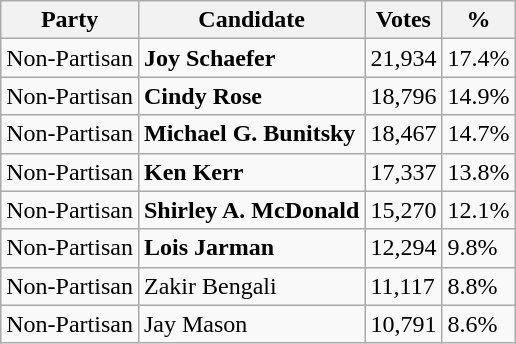<table class="wikitable">
<tr>
<th>Party</th>
<th>Candidate</th>
<th>Votes</th>
<th>%</th>
</tr>
<tr>
<td>Non-Partisan</td>
<td><strong>Joy Schaefer</strong></td>
<td>21,934</td>
<td>17.4%</td>
</tr>
<tr>
<td>Non-Partisan</td>
<td><strong>Cindy Rose</strong></td>
<td>18,796</td>
<td>14.9%</td>
</tr>
<tr>
<td>Non-Partisan</td>
<td><strong>Michael G. Bunitsky</strong></td>
<td>18,467</td>
<td>14.7%</td>
</tr>
<tr>
<td>Non-Partisan</td>
<td><strong>Ken Kerr</strong></td>
<td>17,337</td>
<td>13.8%</td>
</tr>
<tr>
<td>Non-Partisan</td>
<td><strong>Shirley A. McDonald</strong></td>
<td>15,270</td>
<td>12.1%</td>
</tr>
<tr>
<td>Non-Partisan</td>
<td><strong>Lois Jarman</strong></td>
<td>12,294</td>
<td>9.8%</td>
</tr>
<tr>
<td>Non-Partisan</td>
<td>Zakir Bengali</td>
<td>11,117</td>
<td>8.8%</td>
</tr>
<tr>
<td>Non-Partisan</td>
<td>Jay Mason</td>
<td>10,791</td>
<td>8.6%</td>
</tr>
</table>
